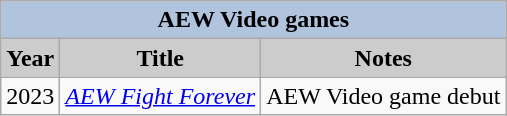<table class="wikitable sortable">
<tr style="text-align:center;">
<th colspan=4 style="background:#B0C4DE;">AEW Video games</th>
</tr>
<tr style="text-align:center;">
<th style="background:#ccc;">Year</th>
<th style="background:#ccc;">Title</th>
<th style="background:#ccc;">Notes</th>
</tr>
<tr>
<td>2023</td>
<td><em><a href='#'>AEW Fight Forever</a></em></td>
<td>AEW Video game debut</td>
</tr>
</table>
